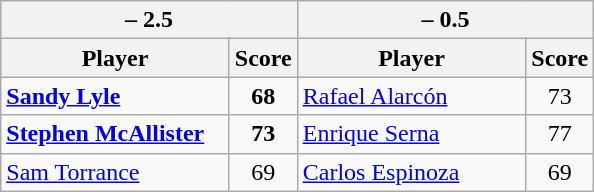<table class=wikitable>
<tr>
<th colspan=2> – 2.5</th>
<th colspan=2> – 0.5</th>
</tr>
<tr>
<th width=145>Player</th>
<th>Score</th>
<th width=145>Player</th>
<th>Score</th>
</tr>
<tr>
<td><strong><a href='#'>Sandy Lyle</a></strong></td>
<td align=center><strong>68</strong></td>
<td><a href='#'>Rafael Alarcón</a></td>
<td align=center>73</td>
</tr>
<tr>
<td><strong><a href='#'>Stephen McAllister</a></strong></td>
<td align=center><strong>73</strong></td>
<td><a href='#'>Enrique Serna</a></td>
<td align=center>77</td>
</tr>
<tr>
<td><a href='#'>Sam Torrance</a></td>
<td align=center>69</td>
<td><a href='#'>Carlos Espinoza</a></td>
<td align=center>69</td>
</tr>
</table>
